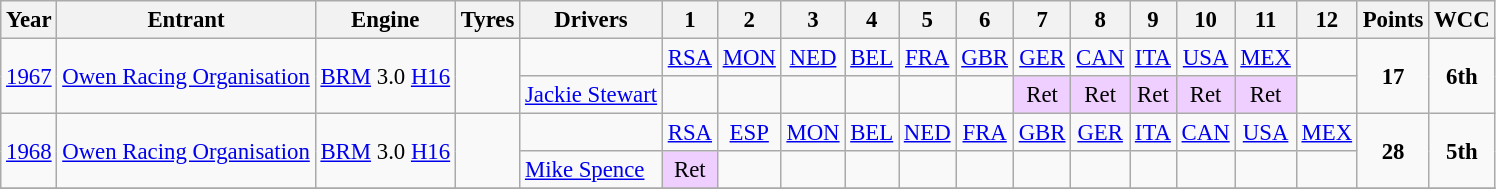<table class="wikitable" style="text-align:center; font-size:95%">
<tr>
<th>Year</th>
<th>Entrant</th>
<th>Engine</th>
<th>Tyres</th>
<th>Drivers</th>
<th>1</th>
<th>2</th>
<th>3</th>
<th>4</th>
<th>5</th>
<th>6</th>
<th>7</th>
<th>8</th>
<th>9</th>
<th>10</th>
<th>11</th>
<th>12</th>
<th>Points</th>
<th>WCC</th>
</tr>
<tr>
<td rowspan="2"><a href='#'>1967</a></td>
<td rowspan="2"><a href='#'>Owen Racing Organisation</a></td>
<td rowspan="2"><a href='#'>BRM</a> 3.0 <a href='#'>H16</a></td>
<td rowspan="2"></td>
<td></td>
<td><a href='#'>RSA</a></td>
<td><a href='#'>MON</a></td>
<td><a href='#'>NED</a></td>
<td><a href='#'>BEL</a></td>
<td><a href='#'>FRA</a></td>
<td><a href='#'>GBR</a></td>
<td><a href='#'>GER</a></td>
<td><a href='#'>CAN</a></td>
<td><a href='#'>ITA</a></td>
<td><a href='#'>USA</a></td>
<td><a href='#'>MEX</a></td>
<td></td>
<td rowspan="2"><strong>17</strong></td>
<td rowspan="2"><strong>6th</strong></td>
</tr>
<tr>
<td align="left"><a href='#'>Jackie Stewart</a></td>
<td></td>
<td></td>
<td></td>
<td></td>
<td></td>
<td></td>
<td style="background:#EFCFFF;">Ret</td>
<td style="background:#EFCFFF;">Ret</td>
<td style="background:#EFCFFF;">Ret</td>
<td style="background:#EFCFFF;">Ret</td>
<td style="background:#EFCFFF;">Ret</td>
<td></td>
</tr>
<tr>
<td rowspan="2"><a href='#'>1968</a></td>
<td rowspan="2"><a href='#'>Owen Racing Organisation</a></td>
<td rowspan="2"><a href='#'>BRM</a> 3.0 <a href='#'>H16</a></td>
<td rowspan="2"></td>
<td></td>
<td><a href='#'>RSA</a></td>
<td><a href='#'>ESP</a></td>
<td><a href='#'>MON</a></td>
<td><a href='#'>BEL</a></td>
<td><a href='#'>NED</a></td>
<td><a href='#'>FRA</a></td>
<td><a href='#'>GBR</a></td>
<td><a href='#'>GER</a></td>
<td><a href='#'>ITA</a></td>
<td><a href='#'>CAN</a></td>
<td><a href='#'>USA</a></td>
<td><a href='#'>MEX</a></td>
<td rowspan="2"><strong>28</strong></td>
<td rowspan="2"><strong>5th</strong></td>
</tr>
<tr>
<td align="left"><a href='#'>Mike Spence</a></td>
<td style="background:#EFCFFF;">Ret</td>
<td></td>
<td></td>
<td></td>
<td></td>
<td></td>
<td></td>
<td></td>
<td></td>
<td></td>
<td></td>
<td></td>
</tr>
<tr>
</tr>
</table>
